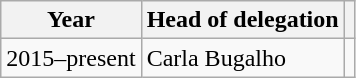<table class="wikitable">
<tr>
<th>Year</th>
<th>Head of delegation</th>
<th></th>
</tr>
<tr>
<td>2015–present</td>
<td>Carla Bugalho</td>
<td></td>
</tr>
</table>
